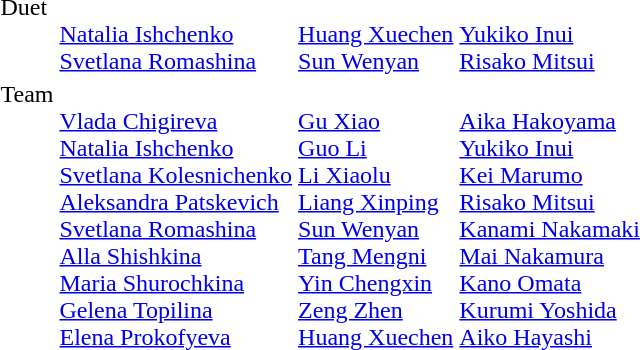<table>
<tr valign="top">
<td>Duet<br></td>
<td><br><a href='#'>Natalia Ishchenko</a><br> <a href='#'>Svetlana Romashina</a></td>
<td><br><a href='#'>Huang Xuechen</a><br> <a href='#'>Sun Wenyan</a></td>
<td><br><a href='#'>Yukiko Inui</a><br> <a href='#'>Risako Mitsui</a></td>
</tr>
<tr valign="top">
<td>Team<br></td>
<td><br><a href='#'>Vlada Chigireva</a><br><a href='#'>Natalia Ishchenko</a><br><a href='#'>Svetlana Kolesnichenko</a><br><a href='#'>Aleksandra Patskevich</a><br><a href='#'>Svetlana Romashina</a><br><a href='#'>Alla Shishkina</a><br><a href='#'>Maria Shurochkina</a><br><a href='#'>Gelena Topilina</a><br><a href='#'>Elena Prokofyeva</a></td>
<td><br><a href='#'>Gu Xiao</a><br><a href='#'>Guo Li</a><br><a href='#'>Li Xiaolu</a><br><a href='#'>Liang Xinping</a><br><a href='#'>Sun Wenyan</a><br><a href='#'>Tang Mengni</a><br><a href='#'>Yin Chengxin</a><br><a href='#'>Zeng Zhen</a><br><a href='#'>Huang Xuechen</a></td>
<td><br><a href='#'>Aika Hakoyama</a><br><a href='#'>Yukiko Inui</a><br><a href='#'>Kei Marumo</a><br><a href='#'>Risako Mitsui</a><br><a href='#'>Kanami Nakamaki</a><br><a href='#'>Mai Nakamura</a><br><a href='#'>Kano Omata</a><br><a href='#'>Kurumi Yoshida</a><br><a href='#'>Aiko Hayashi</a></td>
</tr>
</table>
